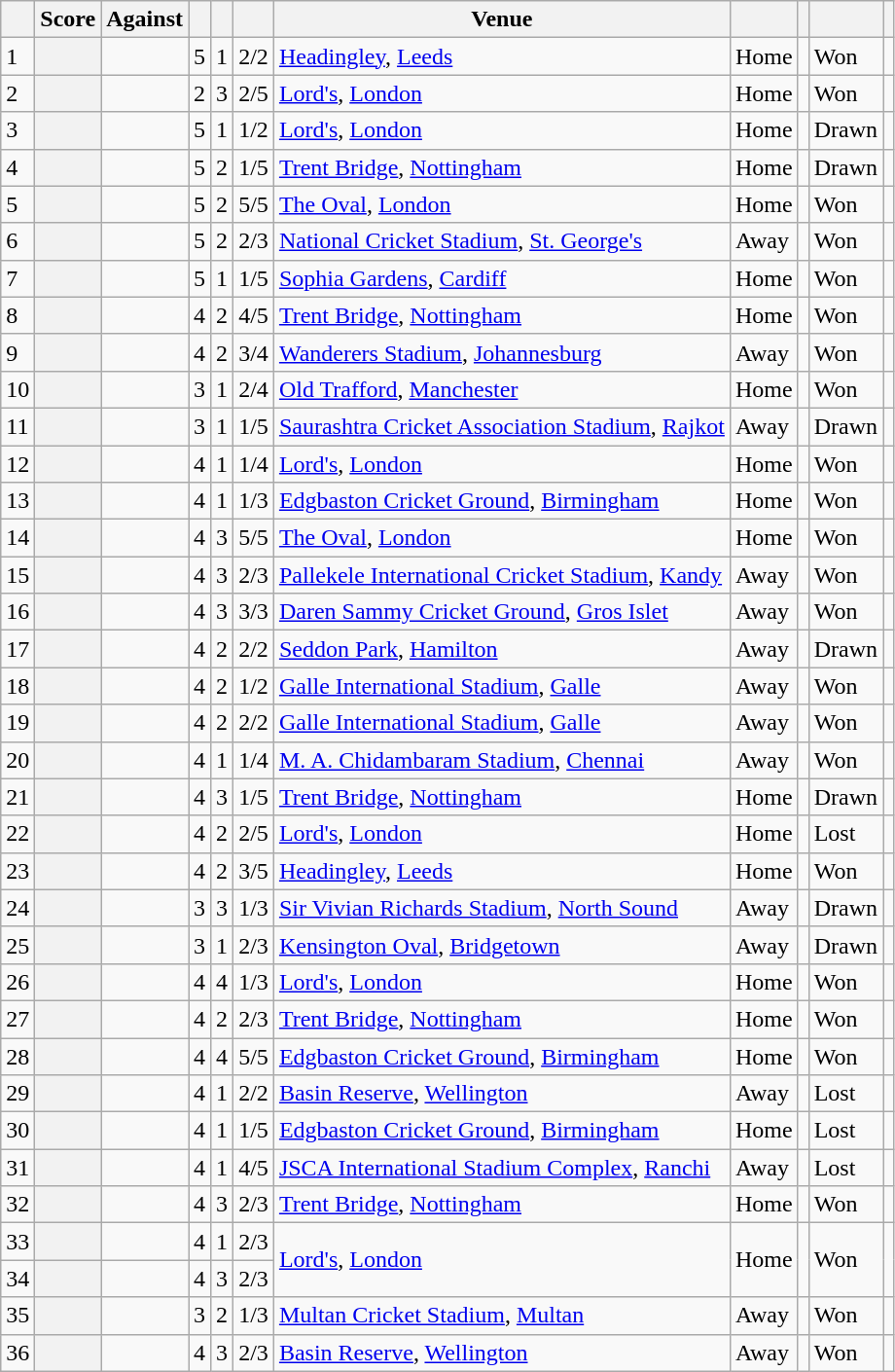<table class="wikitable plainrowheaders sortable">
<tr>
<th></th>
<th>Score</th>
<th>Against</th>
<th><a href='#'></a></th>
<th><a href='#'></a></th>
<th></th>
<th>Venue</th>
<th></th>
<th></th>
<th></th>
<th class="unsortable" scope="col"></th>
</tr>
<tr>
<td>1</td>
<th scope="row"></th>
<td></td>
<td>5</td>
<td>1</td>
<td>2/2</td>
<td><a href='#'>Headingley</a>, <a href='#'>Leeds</a></td>
<td>Home</td>
<td></td>
<td>Won</td>
<td></td>
</tr>
<tr>
<td>2</td>
<th scope="row"> </th>
<td></td>
<td>2</td>
<td>3</td>
<td>2/5</td>
<td><a href='#'>Lord's</a>, <a href='#'>London</a></td>
<td>Home</td>
<td></td>
<td>Won</td>
<td></td>
</tr>
<tr>
<td>3</td>
<th scope="row"> </th>
<td></td>
<td>5</td>
<td>1</td>
<td>1/2</td>
<td><a href='#'>Lord's</a>, <a href='#'>London</a></td>
<td>Home</td>
<td></td>
<td>Drawn</td>
<td></td>
</tr>
<tr>
<td>4</td>
<th scope="row"></th>
<td></td>
<td>5</td>
<td>2</td>
<td>1/5</td>
<td><a href='#'>Trent Bridge</a>, <a href='#'>Nottingham</a></td>
<td>Home</td>
<td></td>
<td>Drawn</td>
<td></td>
</tr>
<tr>
<td>5</td>
<th scope="row"> </th>
<td></td>
<td>5</td>
<td>2</td>
<td>5/5</td>
<td><a href='#'>The Oval</a>, <a href='#'>London</a></td>
<td>Home</td>
<td></td>
<td>Won</td>
<td></td>
</tr>
<tr>
<td>6</td>
<th scope="row"> </th>
<td></td>
<td>5</td>
<td>2</td>
<td>2/3</td>
<td><a href='#'>National Cricket Stadium</a>, <a href='#'>St. George's</a></td>
<td>Away</td>
<td></td>
<td>Won</td>
<td></td>
</tr>
<tr>
<td>7</td>
<th scope="row"> </th>
<td></td>
<td>5</td>
<td>1</td>
<td>1/5</td>
<td><a href='#'>Sophia Gardens</a>, <a href='#'>Cardiff</a></td>
<td>Home</td>
<td></td>
<td>Won</td>
<td></td>
</tr>
<tr>
<td>8</td>
<th scope="row"></th>
<td></td>
<td>4</td>
<td>2</td>
<td>4/5</td>
<td><a href='#'>Trent Bridge</a>, <a href='#'>Nottingham</a></td>
<td>Home</td>
<td></td>
<td>Won</td>
<td></td>
</tr>
<tr>
<td>9</td>
<th scope="row"></th>
<td></td>
<td>4</td>
<td>2</td>
<td>3/4</td>
<td><a href='#'>Wanderers Stadium</a>, <a href='#'>Johannesburg</a></td>
<td>Away</td>
<td></td>
<td>Won</td>
<td></td>
</tr>
<tr>
<td>10</td>
<th scope="row"> </th>
<td></td>
<td>3</td>
<td>1</td>
<td>2/4</td>
<td><a href='#'>Old Trafford</a>, <a href='#'>Manchester</a></td>
<td>Home</td>
<td></td>
<td>Won</td>
<td></td>
</tr>
<tr>
<td>11</td>
<th scope="row"></th>
<td></td>
<td>3</td>
<td>1</td>
<td>1/5</td>
<td><a href='#'>Saurashtra Cricket Association Stadium</a>, <a href='#'>Rajkot</a></td>
<td>Away</td>
<td></td>
<td>Drawn</td>
<td></td>
</tr>
<tr>
<td>12</td>
<th scope="row"> </th>
<td></td>
<td>4</td>
<td>1</td>
<td>1/4</td>
<td><a href='#'>Lord's</a>, <a href='#'>London</a></td>
<td>Home</td>
<td></td>
<td>Won</td>
<td></td>
</tr>
<tr>
<td>13</td>
<th scope="row"> </th>
<td></td>
<td>4</td>
<td>1</td>
<td>1/3</td>
<td><a href='#'>Edgbaston Cricket Ground</a>, <a href='#'>Birmingham</a></td>
<td>Home</td>
<td></td>
<td>Won</td>
<td></td>
</tr>
<tr>
<td>14</td>
<th scope="row"> </th>
<td></td>
<td>4</td>
<td>3</td>
<td>5/5</td>
<td><a href='#'>The Oval</a>, <a href='#'>London</a></td>
<td>Home</td>
<td></td>
<td>Won</td>
<td></td>
</tr>
<tr>
<td>15</td>
<th scope="row">  </th>
<td></td>
<td>4</td>
<td>3</td>
<td>2/3</td>
<td><a href='#'>Pallekele International Cricket Stadium</a>, <a href='#'>Kandy</a></td>
<td>Away</td>
<td></td>
<td>Won</td>
<td></td>
</tr>
<tr>
<td>16</td>
<th scope="row"> </th>
<td></td>
<td>4</td>
<td>3</td>
<td>3/3</td>
<td><a href='#'>Daren Sammy Cricket Ground</a>, <a href='#'>Gros Islet</a></td>
<td>Away</td>
<td></td>
<td>Won</td>
<td></td>
</tr>
<tr>
<td>17</td>
<th scope="row">  </th>
<td></td>
<td>4</td>
<td>2</td>
<td>2/2</td>
<td><a href='#'>Seddon Park</a>, <a href='#'>Hamilton</a></td>
<td>Away</td>
<td></td>
<td>Drawn</td>
<td></td>
</tr>
<tr>
<td>18</td>
<th scope="row">  </th>
<td></td>
<td>4</td>
<td>2</td>
<td>1/2</td>
<td><a href='#'>Galle International Stadium</a>, <a href='#'>Galle</a></td>
<td>Away</td>
<td></td>
<td>Won</td>
<td></td>
</tr>
<tr>
<td>19</td>
<th scope="row">  </th>
<td></td>
<td>4</td>
<td>2</td>
<td>2/2</td>
<td><a href='#'>Galle International Stadium</a>, <a href='#'>Galle</a></td>
<td>Away</td>
<td></td>
<td>Won</td>
<td></td>
</tr>
<tr>
<td>20</td>
<th scope="row">  </th>
<td></td>
<td>4</td>
<td>1</td>
<td>1/4</td>
<td><a href='#'>M. A. Chidambaram Stadium</a>, <a href='#'>Chennai</a></td>
<td>Away</td>
<td></td>
<td>Won</td>
<td></td>
</tr>
<tr>
<td>21</td>
<th scope="row">  </th>
<td></td>
<td>4</td>
<td>3</td>
<td>1/5</td>
<td><a href='#'>Trent Bridge</a>, <a href='#'>Nottingham</a></td>
<td>Home</td>
<td></td>
<td>Drawn</td>
<td></td>
</tr>
<tr>
<td>22</td>
<th scope="row"> </th>
<td></td>
<td>4</td>
<td>2</td>
<td>2/5</td>
<td><a href='#'>Lord's</a>, <a href='#'>London</a></td>
<td>Home</td>
<td></td>
<td>Lost</td>
<td></td>
</tr>
<tr>
<td>23</td>
<th scope="row"> </th>
<td></td>
<td>4</td>
<td>2</td>
<td>3/5</td>
<td><a href='#'>Headingley</a>, <a href='#'>Leeds</a></td>
<td>Home</td>
<td></td>
<td>Won</td>
<td></td>
</tr>
<tr>
<td>24</td>
<th scope="row"> </th>
<td></td>
<td>3</td>
<td>3</td>
<td>1/3</td>
<td><a href='#'>Sir Vivian Richards Stadium</a>, <a href='#'>North Sound</a></td>
<td>Away</td>
<td></td>
<td>Drawn</td>
<td></td>
</tr>
<tr>
<td>25</td>
<th scope="row"> </th>
<td></td>
<td>3</td>
<td>1</td>
<td>2/3</td>
<td><a href='#'>Kensington Oval</a>, <a href='#'>Bridgetown</a></td>
<td>Away</td>
<td></td>
<td>Drawn</td>
<td></td>
</tr>
<tr>
<td>26</td>
<th scope="row"> </th>
<td></td>
<td>4</td>
<td>4</td>
<td>1/3</td>
<td><a href='#'>Lord's</a>, <a href='#'>London</a></td>
<td>Home</td>
<td></td>
<td>Won</td>
<td></td>
</tr>
<tr>
<td>27</td>
<th scope="row"></th>
<td></td>
<td>4</td>
<td>2</td>
<td>2/3</td>
<td><a href='#'>Trent Bridge</a>, <a href='#'>Nottingham</a></td>
<td>Home</td>
<td></td>
<td>Won</td>
<td></td>
</tr>
<tr>
<td>28</td>
<th scope="row"></th>
<td></td>
<td>4</td>
<td>4</td>
<td>5/5</td>
<td><a href='#'>Edgbaston Cricket Ground</a>, <a href='#'>Birmingham</a></td>
<td>Home</td>
<td></td>
<td>Won</td>
<td></td>
</tr>
<tr>
<td>29</td>
<th scope="row"></th>
<td></td>
<td>4</td>
<td>1</td>
<td>2/2</td>
<td><a href='#'>Basin Reserve</a>, <a href='#'>Wellington</a></td>
<td>Away</td>
<td></td>
<td>Lost</td>
<td></td>
</tr>
<tr>
<td>30</td>
<th scope="row"></th>
<td></td>
<td>4</td>
<td>1</td>
<td>1/5</td>
<td><a href='#'>Edgbaston Cricket Ground</a>, <a href='#'>Birmingham</a></td>
<td>Home</td>
<td></td>
<td>Lost</td>
<td></td>
</tr>
<tr>
<td>31</td>
<th scope="row"></th>
<td></td>
<td>4</td>
<td>1</td>
<td>4/5</td>
<td><a href='#'>JSCA International Stadium Complex</a>, <a href='#'>Ranchi</a></td>
<td>Away</td>
<td></td>
<td>Lost</td>
<td></td>
</tr>
<tr>
<td>32</td>
<th scope="row"></th>
<td></td>
<td>4</td>
<td>3</td>
<td>2/3</td>
<td><a href='#'>Trent Bridge</a>, <a href='#'>Nottingham</a></td>
<td>Home</td>
<td></td>
<td>Won</td>
<td></td>
</tr>
<tr>
<td>33</td>
<th scope="row"></th>
<td></td>
<td>4</td>
<td>1</td>
<td>2/3</td>
<td rowspan=2><a href='#'>Lord's</a>, <a href='#'>London</a></td>
<td rowspan=2>Home</td>
<td rowspan=2></td>
<td rowspan=2>Won</td>
<td rowspan=2></td>
</tr>
<tr>
<td>34</td>
<th scope="row"></th>
<td></td>
<td>4</td>
<td>3</td>
<td>2/3</td>
</tr>
<tr>
<td>35</td>
<th scope="row"></th>
<td></td>
<td>3</td>
<td>2</td>
<td>1/3</td>
<td><a href='#'>Multan Cricket Stadium</a>, <a href='#'>Multan</a></td>
<td>Away</td>
<td></td>
<td>Won</td>
<td></td>
</tr>
<tr>
<td>36</td>
<th scope="row"></th>
<td></td>
<td>4</td>
<td>3</td>
<td>2/3</td>
<td><a href='#'>Basin Reserve</a>, <a href='#'>Wellington</a></td>
<td>Away</td>
<td></td>
<td>Won</td>
<td></td>
</tr>
</table>
